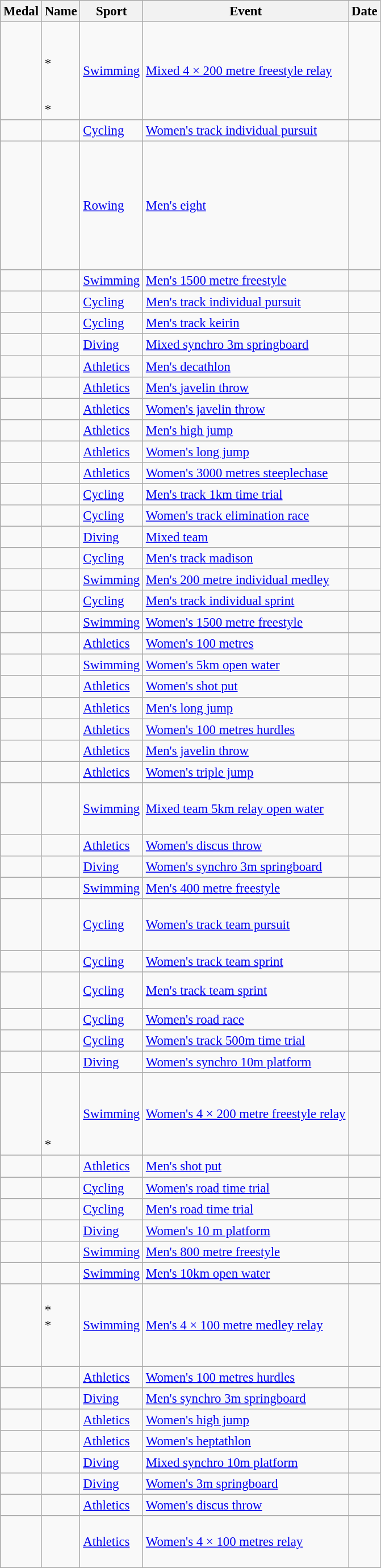<table class="wikitable sortable"  style="font-size:95%">
<tr>
<th>Medal</th>
<th>Name</th>
<th>Sport</th>
<th>Event</th>
<th>Date</th>
</tr>
<tr>
<td></td>
<td><br><br>*<br><br><br>*</td>
<td><a href='#'>Swimming</a></td>
<td><a href='#'>Mixed 4 × 200 metre freestyle relay</a></td>
<td></td>
</tr>
<tr>
<td></td>
<td></td>
<td><a href='#'>Cycling</a></td>
<td><a href='#'>Women's track individual pursuit</a></td>
<td></td>
</tr>
<tr>
<td></td>
<td><br><br><br><br><br><br><br><br></td>
<td><a href='#'>Rowing</a></td>
<td><a href='#'>Men's eight</a></td>
<td></td>
</tr>
<tr>
<td></td>
<td></td>
<td><a href='#'>Swimming</a></td>
<td><a href='#'>Men's 1500 metre freestyle</a></td>
<td></td>
</tr>
<tr>
<td></td>
<td></td>
<td><a href='#'>Cycling</a></td>
<td><a href='#'>Men's track individual pursuit</a></td>
<td></td>
</tr>
<tr>
<td></td>
<td></td>
<td><a href='#'>Cycling</a></td>
<td><a href='#'>Men's track keirin</a></td>
<td></td>
</tr>
<tr>
<td></td>
<td><br></td>
<td><a href='#'>Diving</a></td>
<td><a href='#'>Mixed synchro 3m springboard</a></td>
<td></td>
</tr>
<tr>
<td></td>
<td></td>
<td><a href='#'>Athletics</a></td>
<td><a href='#'>Men's decathlon</a></td>
<td></td>
</tr>
<tr>
<td></td>
<td></td>
<td><a href='#'>Athletics</a></td>
<td><a href='#'>Men's javelin throw</a></td>
<td></td>
</tr>
<tr>
<td></td>
<td></td>
<td><a href='#'>Athletics</a></td>
<td><a href='#'>Women's javelin throw</a></td>
<td></td>
</tr>
<tr>
<td></td>
<td></td>
<td><a href='#'>Athletics</a></td>
<td><a href='#'>Men's high jump</a></td>
<td></td>
</tr>
<tr>
<td></td>
<td></td>
<td><a href='#'>Athletics</a></td>
<td><a href='#'>Women's long jump</a></td>
<td></td>
</tr>
<tr>
<td></td>
<td></td>
<td><a href='#'>Athletics</a></td>
<td><a href='#'>Women's 3000 metres steeplechase</a></td>
<td></td>
</tr>
<tr>
<td></td>
<td></td>
<td><a href='#'>Cycling</a></td>
<td><a href='#'>Men's track 1km time trial</a></td>
<td></td>
</tr>
<tr>
<td></td>
<td></td>
<td><a href='#'>Cycling</a></td>
<td><a href='#'>Women's track elimination race</a></td>
<td></td>
</tr>
<tr>
<td></td>
<td><br></td>
<td><a href='#'>Diving</a></td>
<td><a href='#'>Mixed team</a></td>
<td></td>
</tr>
<tr>
<td></td>
<td><br></td>
<td><a href='#'>Cycling</a></td>
<td><a href='#'>Men's track madison</a></td>
<td></td>
</tr>
<tr>
<td></td>
<td></td>
<td><a href='#'>Swimming</a></td>
<td><a href='#'>Men's 200 metre individual medley</a></td>
<td></td>
</tr>
<tr>
<td></td>
<td></td>
<td><a href='#'>Cycling</a></td>
<td><a href='#'>Men's track individual sprint</a></td>
<td></td>
</tr>
<tr>
<td></td>
<td></td>
<td><a href='#'>Swimming</a></td>
<td><a href='#'>Women's 1500 metre freestyle</a></td>
<td></td>
</tr>
<tr>
<td></td>
<td></td>
<td><a href='#'>Athletics</a></td>
<td><a href='#'>Women's 100 metres</a></td>
<td></td>
</tr>
<tr>
<td></td>
<td></td>
<td><a href='#'>Swimming</a></td>
<td><a href='#'>Women's 5km open water</a></td>
<td></td>
</tr>
<tr>
<td></td>
<td></td>
<td><a href='#'>Athletics</a></td>
<td><a href='#'>Women's shot put</a></td>
<td></td>
</tr>
<tr>
<td></td>
<td></td>
<td><a href='#'>Athletics</a></td>
<td><a href='#'>Men's long jump</a></td>
<td></td>
</tr>
<tr>
<td></td>
<td></td>
<td><a href='#'>Athletics</a></td>
<td><a href='#'>Women's 100 metres hurdles</a></td>
<td></td>
</tr>
<tr>
<td></td>
<td></td>
<td><a href='#'>Athletics</a></td>
<td><a href='#'>Men's javelin throw</a></td>
<td></td>
</tr>
<tr>
<td></td>
<td></td>
<td><a href='#'>Athletics</a></td>
<td><a href='#'>Women's triple jump</a></td>
<td></td>
</tr>
<tr>
<td></td>
<td><br><br><br></td>
<td><a href='#'>Swimming</a></td>
<td><a href='#'>Mixed team 5km relay open water</a></td>
<td></td>
</tr>
<tr>
<td></td>
<td></td>
<td><a href='#'>Athletics</a></td>
<td><a href='#'>Women's discus throw</a></td>
<td></td>
</tr>
<tr>
<td></td>
<td><br></td>
<td><a href='#'>Diving</a></td>
<td><a href='#'>Women's synchro 3m springboard</a></td>
<td></td>
</tr>
<tr>
<td></td>
<td></td>
<td><a href='#'>Swimming</a></td>
<td><a href='#'>Men's 400 metre freestyle</a></td>
<td></td>
</tr>
<tr>
<td></td>
<td><br><br><br></td>
<td><a href='#'>Cycling</a></td>
<td><a href='#'>Women's track team pursuit</a></td>
<td></td>
</tr>
<tr>
<td></td>
<td><br></td>
<td><a href='#'>Cycling</a></td>
<td><a href='#'>Women's track team sprint</a></td>
<td></td>
</tr>
<tr>
<td></td>
<td><br><br></td>
<td><a href='#'>Cycling</a></td>
<td><a href='#'>Men's track team sprint</a></td>
<td></td>
</tr>
<tr>
<td></td>
<td></td>
<td><a href='#'>Cycling</a></td>
<td><a href='#'>Women's road race</a></td>
<td></td>
</tr>
<tr>
<td></td>
<td></td>
<td><a href='#'>Cycling</a></td>
<td><a href='#'>Women's track 500m time trial</a></td>
<td></td>
</tr>
<tr>
<td></td>
<td><br></td>
<td><a href='#'>Diving</a></td>
<td><a href='#'>Women's synchro 10m platform</a></td>
<td></td>
</tr>
<tr>
<td></td>
<td><br><br><br><br>*</td>
<td><a href='#'>Swimming</a></td>
<td><a href='#'>Women's 4 × 200 metre freestyle relay</a></td>
<td></td>
</tr>
<tr>
<td></td>
<td></td>
<td><a href='#'>Athletics</a></td>
<td><a href='#'>Men's shot put</a></td>
<td></td>
</tr>
<tr>
<td></td>
<td></td>
<td><a href='#'>Cycling</a></td>
<td><a href='#'>Women's road time trial</a></td>
<td></td>
</tr>
<tr>
<td></td>
<td></td>
<td><a href='#'>Cycling</a></td>
<td><a href='#'>Men's road time trial</a></td>
<td></td>
</tr>
<tr>
<td></td>
<td></td>
<td><a href='#'>Diving</a></td>
<td><a href='#'>Women's 10 m platform</a></td>
<td></td>
</tr>
<tr>
<td></td>
<td></td>
<td><a href='#'>Swimming</a></td>
<td><a href='#'>Men's 800 metre freestyle</a></td>
<td></td>
</tr>
<tr>
<td></td>
<td></td>
<td><a href='#'>Swimming</a></td>
<td><a href='#'>Men's 10km open water</a></td>
<td></td>
</tr>
<tr>
<td></td>
<td><br>*<br>*<br><br><br></td>
<td><a href='#'>Swimming</a></td>
<td><a href='#'>Men's 4 × 100 metre medley relay</a></td>
<td></td>
</tr>
<tr>
<td></td>
<td></td>
<td><a href='#'>Athletics</a></td>
<td><a href='#'>Women's 100 metres hurdles</a></td>
<td></td>
</tr>
<tr>
<td></td>
<td><br></td>
<td><a href='#'>Diving</a></td>
<td><a href='#'>Men's synchro 3m springboard</a></td>
<td></td>
</tr>
<tr>
<td></td>
<td></td>
<td><a href='#'>Athletics</a></td>
<td><a href='#'>Women's high jump</a></td>
<td></td>
</tr>
<tr>
<td></td>
<td></td>
<td><a href='#'>Athletics</a></td>
<td><a href='#'>Women's heptathlon</a></td>
<td></td>
</tr>
<tr>
<td></td>
<td><br></td>
<td><a href='#'>Diving</a></td>
<td><a href='#'>Mixed synchro 10m platform</a></td>
<td></td>
</tr>
<tr>
<td></td>
<td></td>
<td><a href='#'>Diving</a></td>
<td><a href='#'>Women's 3m springboard</a></td>
<td></td>
</tr>
<tr>
<td></td>
<td></td>
<td><a href='#'>Athletics</a></td>
<td><a href='#'>Women's discus throw</a></td>
<td></td>
</tr>
<tr>
<td></td>
<td><br><br><br></td>
<td><a href='#'>Athletics</a></td>
<td><a href='#'>Women's 4 × 100 metres relay</a></td>
<td></td>
</tr>
</table>
